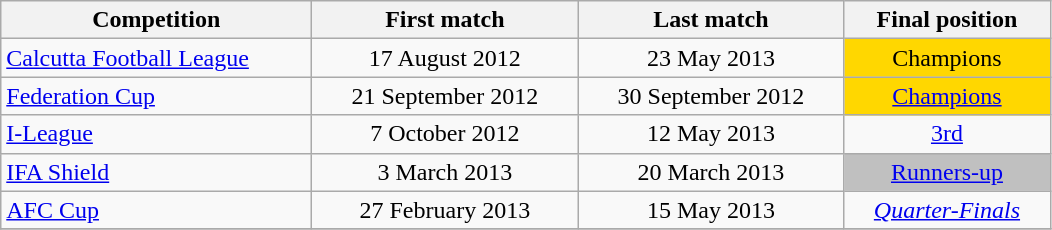<table class="wikitable" style="text-align:center">
<tr>
<th style="text-align:center; width:200px;">Competition</th>
<th style="text-align:center; width:170px;">First match</th>
<th style="text-align:center; width:170px;">Last match</th>
<th style="text-align:center; width:130px;">Final position</th>
</tr>
<tr>
<td style="text-align:left;"><a href='#'>Calcutta Football League</a></td>
<td>17 August 2012</td>
<td>23 May 2013</td>
<td bgcolor="gold">Champions</td>
</tr>
<tr>
<td style="text-align:left;"><a href='#'>Federation Cup</a></td>
<td>21 September 2012</td>
<td>30 September 2012</td>
<td bgcolor="gold"><a href='#'>Champions</a></td>
</tr>
<tr>
<td style="text-align:left;"><a href='#'>I-League</a></td>
<td>7 October 2012</td>
<td>12 May 2013</td>
<td><a href='#'>3rd</a></td>
</tr>
<tr>
<td style="text-align:left;"><a href='#'>IFA Shield</a></td>
<td>3 March 2013</td>
<td>20 March 2013</td>
<td bgcolor="silver"><a href='#'>Runners-up</a></td>
</tr>
<tr>
<td style="text-align:left;"><a href='#'>AFC Cup</a></td>
<td>27 February 2013</td>
<td>15 May 2013</td>
<td><em><a href='#'>Quarter-Finals</a></em> </td>
</tr>
<tr>
</tr>
</table>
